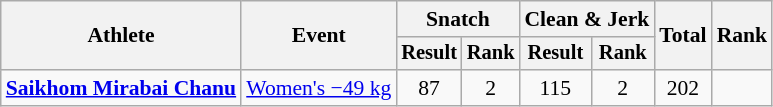<table class="wikitable" style="font-size:90%">
<tr>
<th rowspan="2">Athlete</th>
<th rowspan="2">Event</th>
<th colspan="2">Snatch</th>
<th colspan="2">Clean & Jerk</th>
<th rowspan="2">Total</th>
<th rowspan="2">Rank</th>
</tr>
<tr style="font-size:95%">
<th>Result</th>
<th>Rank</th>
<th>Result</th>
<th>Rank</th>
</tr>
<tr align=center>
<td align=left><strong><a href='#'>Saikhom Mirabai Chanu</a></strong></td>
<td align=left><a href='#'>Women's −49 kg</a></td>
<td>87</td>
<td>2</td>
<td>115</td>
<td>2</td>
<td>202</td>
<td></td>
</tr>
</table>
